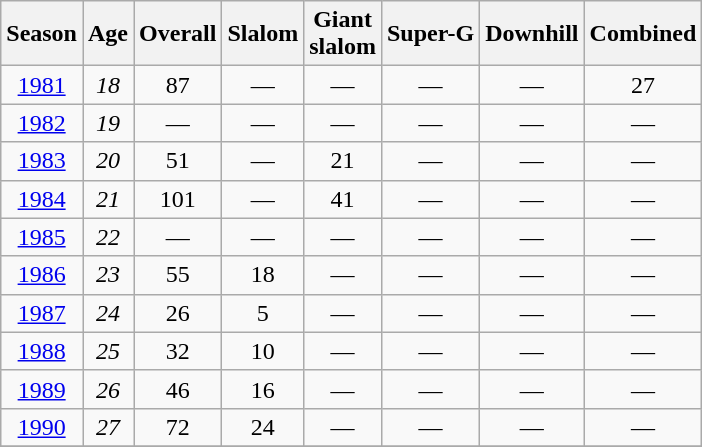<table class=wikitable style="text-align:center">
<tr>
<th>Season</th>
<th>Age</th>
<th>Overall</th>
<th>Slalom</th>
<th>Giant<br>slalom</th>
<th>Super-G</th>
<th>Downhill</th>
<th>Combined</th>
</tr>
<tr>
<td><a href='#'>1981</a></td>
<td><em>18</em></td>
<td>87</td>
<td>—</td>
<td>—</td>
<td>—</td>
<td>—</td>
<td>27</td>
</tr>
<tr>
<td><a href='#'>1982</a></td>
<td><em>19</em></td>
<td>—</td>
<td>—</td>
<td>—</td>
<td>—</td>
<td>—</td>
<td>—</td>
</tr>
<tr>
<td><a href='#'>1983</a></td>
<td><em>20</em></td>
<td>51</td>
<td>—</td>
<td>21</td>
<td>—</td>
<td>—</td>
<td>—</td>
</tr>
<tr>
<td><a href='#'>1984</a></td>
<td><em>21</em></td>
<td>101</td>
<td>—</td>
<td>41</td>
<td>—</td>
<td>—</td>
<td>—</td>
</tr>
<tr>
<td><a href='#'>1985</a></td>
<td><em>22</em></td>
<td>—</td>
<td>—</td>
<td>—</td>
<td>—</td>
<td>—</td>
<td>—</td>
</tr>
<tr>
<td><a href='#'>1986</a></td>
<td><em>23</em></td>
<td>55</td>
<td>18</td>
<td>—</td>
<td>—</td>
<td>—</td>
<td>—</td>
</tr>
<tr>
<td><a href='#'>1987</a></td>
<td><em>24</em></td>
<td>26</td>
<td>5</td>
<td>—</td>
<td>—</td>
<td>—</td>
<td>—</td>
</tr>
<tr>
<td><a href='#'>1988</a></td>
<td><em>25</em></td>
<td>32</td>
<td>10</td>
<td>—</td>
<td>—</td>
<td>—</td>
<td>—</td>
</tr>
<tr>
<td><a href='#'>1989</a></td>
<td><em>26</em></td>
<td>46</td>
<td>16</td>
<td>—</td>
<td>—</td>
<td>—</td>
<td>—</td>
</tr>
<tr>
<td><a href='#'>1990</a></td>
<td><em>27</em></td>
<td>72</td>
<td>24</td>
<td>—</td>
<td>—</td>
<td>—</td>
<td>—</td>
</tr>
<tr>
</tr>
</table>
